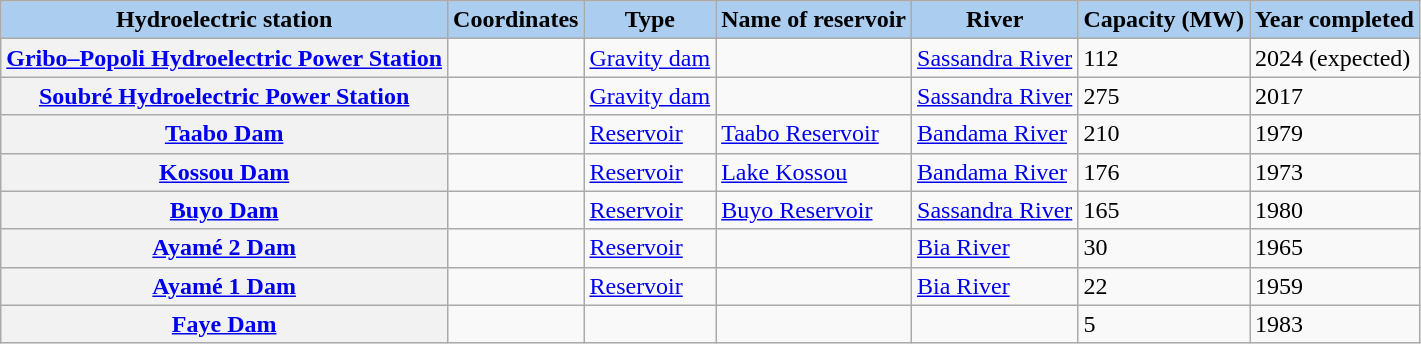<table class="wikitable sortable">
<tr>
<th style="background-color:#ABCDEF;">Hydroelectric station</th>
<th style="background-color:#ABCDEF;">Coordinates</th>
<th style="background-color:#ABCDEF;">Type</th>
<th style="background-color:#ABCDEF;">Name of reservoir</th>
<th style="background-color:#ABCDEF;">River</th>
<th style="background-color:#ABCDEF;">Capacity (MW)</th>
<th style="background-color:#ABCDEF;">Year completed</th>
</tr>
<tr>
<th><a href='#'>Gribo–Popoli Hydroelectric Power Station</a></th>
<td></td>
<td><a href='#'>Gravity dam</a></td>
<td></td>
<td><a href='#'>Sassandra River</a></td>
<td>112</td>
<td>2024 (expected)</td>
</tr>
<tr>
<th><a href='#'>Soubré Hydroelectric Power Station</a></th>
<td></td>
<td><a href='#'>Gravity dam</a></td>
<td></td>
<td><a href='#'>Sassandra River</a></td>
<td>275</td>
<td>2017</td>
</tr>
<tr>
<th><a href='#'>Taabo Dam</a></th>
<td></td>
<td><a href='#'>Reservoir</a></td>
<td><a href='#'>Taabo Reservoir</a></td>
<td><a href='#'>Bandama River</a></td>
<td>210</td>
<td>1979</td>
</tr>
<tr>
<th><a href='#'>Kossou Dam</a></th>
<td></td>
<td><a href='#'>Reservoir</a></td>
<td><a href='#'>Lake Kossou</a></td>
<td><a href='#'>Bandama River</a></td>
<td>176</td>
<td>1973</td>
</tr>
<tr>
<th><a href='#'>Buyo Dam</a></th>
<td></td>
<td><a href='#'>Reservoir</a></td>
<td><a href='#'>Buyo Reservoir</a></td>
<td><a href='#'>Sassandra River</a></td>
<td>165</td>
<td>1980</td>
</tr>
<tr>
<th><a href='#'>Ayamé 2 Dam</a></th>
<td></td>
<td><a href='#'>Reservoir</a></td>
<td></td>
<td><a href='#'>Bia River</a></td>
<td>30</td>
<td>1965</td>
</tr>
<tr>
<th><a href='#'>Ayamé 1 Dam</a></th>
<td></td>
<td><a href='#'>Reservoir</a></td>
<td></td>
<td><a href='#'>Bia River</a></td>
<td>22</td>
<td>1959</td>
</tr>
<tr>
<th><a href='#'>Faye Dam</a></th>
<td></td>
<td></td>
<td></td>
<td></td>
<td>5</td>
<td>1983</td>
</tr>
</table>
